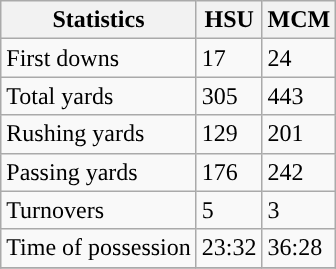<table class="wikitable">
<tr>
<th>Statistics</th>
<th>HSU</th>
<th>MCM</th>
</tr>
<tr>
<td>First downs</td>
<td>17</td>
<td>24</td>
</tr>
<tr>
<td>Total yards</td>
<td>305</td>
<td>443</td>
</tr>
<tr>
<td>Rushing yards</td>
<td>129</td>
<td>201</td>
</tr>
<tr>
<td>Passing yards</td>
<td>176</td>
<td>242</td>
</tr>
<tr>
<td>Turnovers</td>
<td>5</td>
<td>3</td>
</tr>
<tr>
<td>Time of possession</td>
<td>23:32</td>
<td>36:28</td>
</tr>
<tr>
</tr>
</table>
